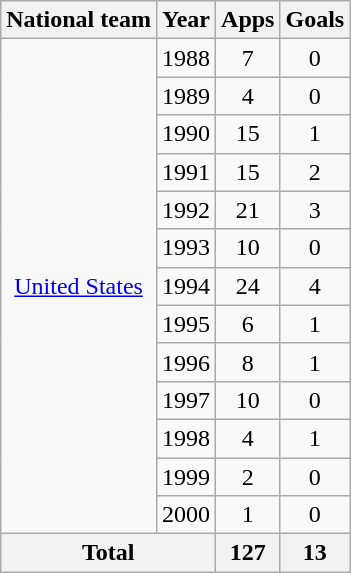<table class="wikitable" style="text-align:center">
<tr>
<th>National team</th>
<th>Year</th>
<th>Apps</th>
<th>Goals</th>
</tr>
<tr>
<td rowspan="13"><a href='#'>United States</a></td>
<td>1988</td>
<td>7</td>
<td>0</td>
</tr>
<tr>
<td>1989</td>
<td>4</td>
<td>0</td>
</tr>
<tr>
<td>1990</td>
<td>15</td>
<td>1</td>
</tr>
<tr>
<td>1991</td>
<td>15</td>
<td>2</td>
</tr>
<tr>
<td>1992</td>
<td>21</td>
<td>3</td>
</tr>
<tr>
<td>1993</td>
<td>10</td>
<td>0</td>
</tr>
<tr>
<td>1994</td>
<td>24</td>
<td>4</td>
</tr>
<tr>
<td>1995</td>
<td>6</td>
<td>1</td>
</tr>
<tr>
<td>1996</td>
<td>8</td>
<td>1</td>
</tr>
<tr>
<td>1997</td>
<td>10</td>
<td>0</td>
</tr>
<tr>
<td>1998</td>
<td>4</td>
<td>1</td>
</tr>
<tr>
<td>1999</td>
<td>2</td>
<td>0</td>
</tr>
<tr>
<td>2000</td>
<td>1</td>
<td>0</td>
</tr>
<tr>
<th colspan="2">Total</th>
<th>127</th>
<th>13</th>
</tr>
</table>
